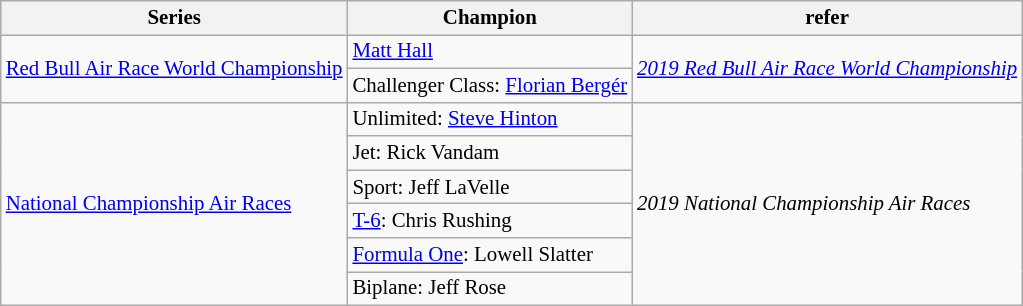<table class="wikitable" style="font-size:87%">
<tr font-weight:bold">
<th>Series</th>
<th>Champion</th>
<th>refer</th>
</tr>
<tr>
<td rowspan="2"><a href='#'>Red Bull Air Race World Championship</a></td>
<td> <a href='#'>Matt Hall</a></td>
<td rowspan="2"><em><a href='#'>2019 Red Bull Air Race World Championship</a></em></td>
</tr>
<tr>
<td>Challenger Class:  <a href='#'>Florian Bergér</a></td>
</tr>
<tr>
<td rowspan="6"><a href='#'>National Championship Air Races</a></td>
<td>Unlimited:  <a href='#'>Steve Hinton</a></td>
<td rowspan="6"><em>2019 National Championship Air Races</em></td>
</tr>
<tr>
<td>Jet:  Rick Vandam</td>
</tr>
<tr>
<td>Sport:  Jeff LaVelle</td>
</tr>
<tr>
<td><a href='#'>T-6</a>:  Chris Rushing</td>
</tr>
<tr>
<td><a href='#'>Formula One</a>:  Lowell Slatter</td>
</tr>
<tr>
<td>Biplane:  Jeff Rose</td>
</tr>
</table>
